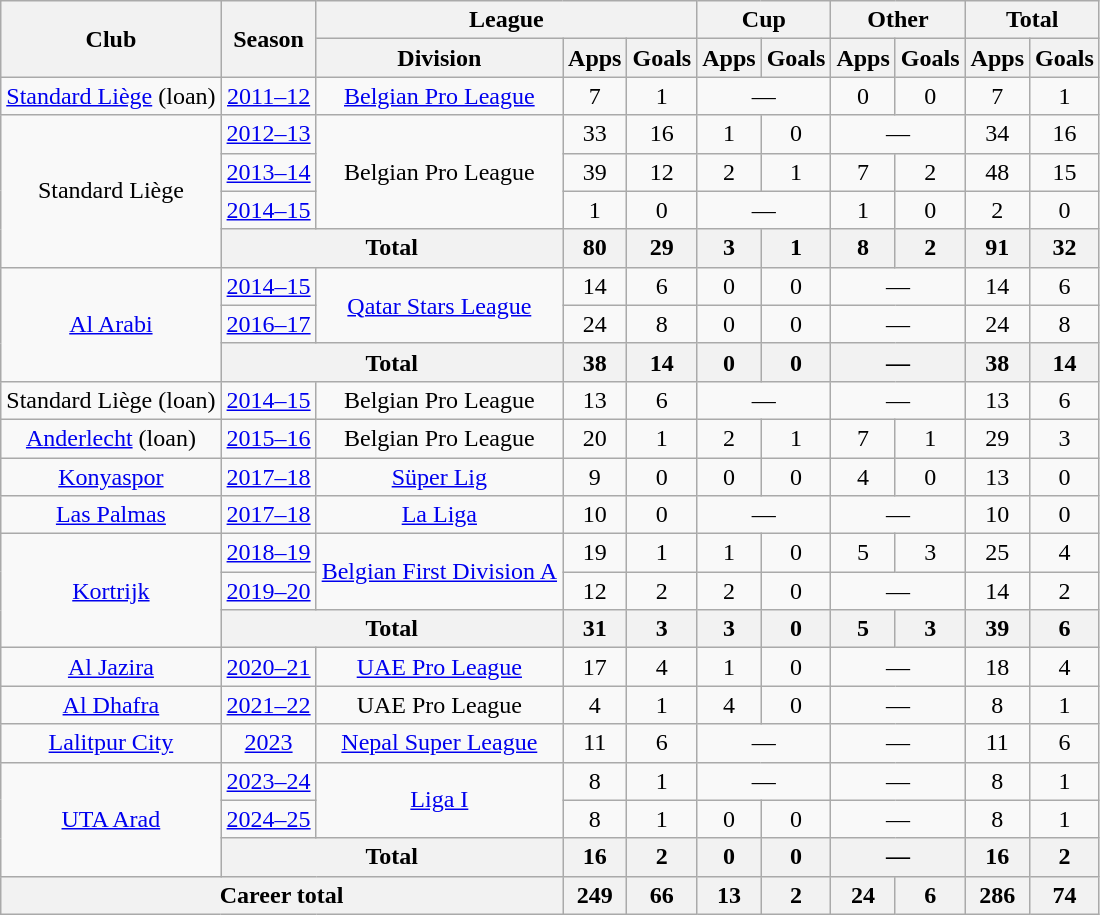<table class="wikitable" style="text-align:center">
<tr>
<th rowspan="2">Club</th>
<th rowspan="2">Season</th>
<th colspan="3">League</th>
<th colspan="2">Cup</th>
<th colspan="2">Other</th>
<th colspan="2">Total</th>
</tr>
<tr>
<th>Division</th>
<th>Apps</th>
<th>Goals</th>
<th>Apps</th>
<th>Goals</th>
<th>Apps</th>
<th>Goals</th>
<th>Apps</th>
<th>Goals</th>
</tr>
<tr>
<td><a href='#'>Standard Liège</a> (loan)</td>
<td><a href='#'>2011–12</a></td>
<td><a href='#'>Belgian Pro League</a></td>
<td>7</td>
<td>1</td>
<td colspan="2">—</td>
<td>0</td>
<td>0</td>
<td>7</td>
<td>1</td>
</tr>
<tr>
<td rowspan="4">Standard Liège</td>
<td><a href='#'>2012–13</a></td>
<td rowspan="3">Belgian Pro League</td>
<td>33</td>
<td>16</td>
<td>1</td>
<td>0</td>
<td colspan="2">—</td>
<td>34</td>
<td>16</td>
</tr>
<tr>
<td><a href='#'>2013–14</a></td>
<td>39</td>
<td>12</td>
<td>2</td>
<td>1</td>
<td>7</td>
<td>2</td>
<td>48</td>
<td>15</td>
</tr>
<tr>
<td><a href='#'>2014–15</a></td>
<td>1</td>
<td>0</td>
<td colspan="2">—</td>
<td>1</td>
<td>0</td>
<td>2</td>
<td>0</td>
</tr>
<tr>
<th colspan="2">Total</th>
<th>80</th>
<th>29</th>
<th>3</th>
<th>1</th>
<th>8</th>
<th>2</th>
<th>91</th>
<th>32</th>
</tr>
<tr>
<td rowspan="3"><a href='#'>Al Arabi</a></td>
<td><a href='#'>2014–15</a></td>
<td rowspan="2"><a href='#'>Qatar Stars League</a></td>
<td>14</td>
<td>6</td>
<td>0</td>
<td>0</td>
<td colspan="2">—</td>
<td>14</td>
<td>6</td>
</tr>
<tr>
<td><a href='#'>2016–17</a></td>
<td>24</td>
<td>8</td>
<td>0</td>
<td>0</td>
<td colspan="2">—</td>
<td>24</td>
<td>8</td>
</tr>
<tr>
<th colspan="2">Total</th>
<th>38</th>
<th>14</th>
<th>0</th>
<th>0</th>
<th colspan="2">—</th>
<th>38</th>
<th>14</th>
</tr>
<tr>
<td>Standard Liège (loan)</td>
<td><a href='#'>2014–15</a></td>
<td>Belgian Pro League</td>
<td>13</td>
<td>6</td>
<td colspan="2">—</td>
<td colspan="2">—</td>
<td>13</td>
<td>6</td>
</tr>
<tr>
<td><a href='#'>Anderlecht</a> (loan)</td>
<td><a href='#'>2015–16</a></td>
<td>Belgian Pro League</td>
<td>20</td>
<td>1</td>
<td>2</td>
<td>1</td>
<td>7</td>
<td>1</td>
<td>29</td>
<td>3</td>
</tr>
<tr>
<td><a href='#'>Konyaspor</a></td>
<td><a href='#'>2017–18</a></td>
<td><a href='#'>Süper Lig</a></td>
<td>9</td>
<td>0</td>
<td>0</td>
<td>0</td>
<td>4</td>
<td>0</td>
<td>13</td>
<td>0</td>
</tr>
<tr>
<td><a href='#'>Las Palmas</a></td>
<td><a href='#'>2017–18</a></td>
<td><a href='#'>La Liga</a></td>
<td>10</td>
<td>0</td>
<td colspan="2">—</td>
<td colspan="2">—</td>
<td>10</td>
<td>0</td>
</tr>
<tr>
<td rowspan="3"><a href='#'>Kortrijk</a></td>
<td><a href='#'>2018–19</a></td>
<td rowspan="2"><a href='#'>Belgian First Division A</a></td>
<td>19</td>
<td>1</td>
<td>1</td>
<td>0</td>
<td>5</td>
<td>3</td>
<td>25</td>
<td>4</td>
</tr>
<tr>
<td><a href='#'>2019–20</a></td>
<td>12</td>
<td>2</td>
<td>2</td>
<td>0</td>
<td colspan="2">—</td>
<td>14</td>
<td>2</td>
</tr>
<tr>
<th colspan="2">Total</th>
<th>31</th>
<th>3</th>
<th>3</th>
<th>0</th>
<th>5</th>
<th>3</th>
<th>39</th>
<th>6</th>
</tr>
<tr>
<td><a href='#'>Al Jazira</a></td>
<td><a href='#'>2020–21</a></td>
<td><a href='#'>UAE Pro League</a></td>
<td>17</td>
<td>4</td>
<td>1</td>
<td>0</td>
<td colspan="2">—</td>
<td>18</td>
<td>4</td>
</tr>
<tr>
<td><a href='#'>Al Dhafra</a></td>
<td><a href='#'>2021–22</a></td>
<td>UAE Pro League</td>
<td>4</td>
<td>1</td>
<td>4</td>
<td>0</td>
<td colspan="2">—</td>
<td>8</td>
<td>1</td>
</tr>
<tr>
<td><a href='#'>Lalitpur City</a></td>
<td><a href='#'>2023</a></td>
<td><a href='#'>Nepal Super League</a></td>
<td>11</td>
<td>6</td>
<td colspan="2">—</td>
<td colspan="2">—</td>
<td>11</td>
<td>6</td>
</tr>
<tr>
<td rowspan="3"><a href='#'>UTA Arad</a></td>
<td><a href='#'>2023–24</a></td>
<td rowspan="2"><a href='#'>Liga I</a></td>
<td>8</td>
<td>1</td>
<td colspan="2">—</td>
<td colspan="2">—</td>
<td>8</td>
<td>1</td>
</tr>
<tr>
<td><a href='#'>2024–25</a></td>
<td>8</td>
<td>1</td>
<td>0</td>
<td>0</td>
<td colspan="2">—</td>
<td>8</td>
<td>1</td>
</tr>
<tr>
<th colspan="2">Total</th>
<th>16</th>
<th>2</th>
<th>0</th>
<th>0</th>
<th colspan="2">—</th>
<th>16</th>
<th>2</th>
</tr>
<tr>
<th colspan="3">Career total</th>
<th>249</th>
<th>66</th>
<th>13</th>
<th>2</th>
<th>24</th>
<th>6</th>
<th>286</th>
<th>74</th>
</tr>
</table>
